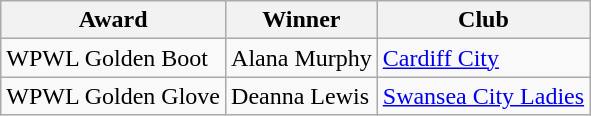<table class="wikitable">
<tr>
<th>Award</th>
<th>Winner</th>
<th>Club</th>
</tr>
<tr>
<td>WPWL Golden Boot</td>
<td>Alana Murphy</td>
<td><a href='#'>Cardiff City</a></td>
</tr>
<tr>
<td>WPWL Golden Glove</td>
<td>Deanna Lewis</td>
<td><a href='#'>Swansea City Ladies</a></td>
</tr>
</table>
